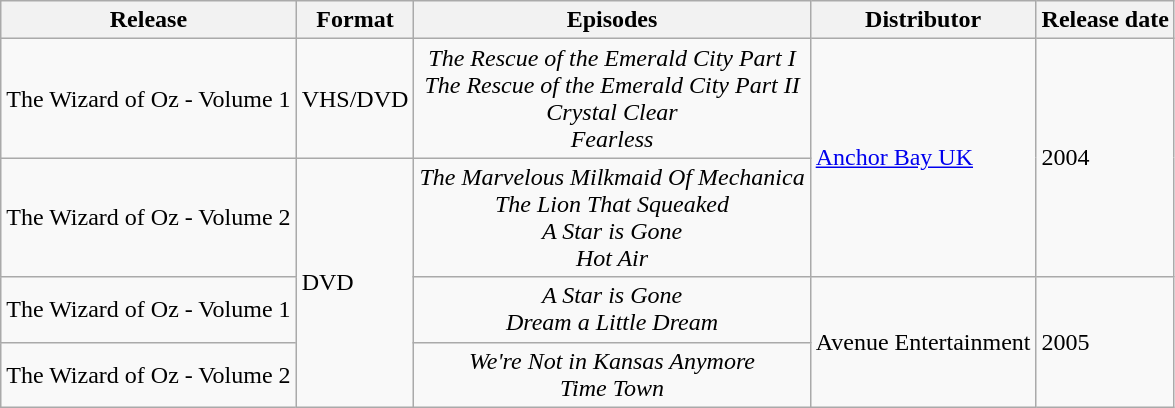<table class="wikitable">
<tr>
<th>Release</th>
<th>Format</th>
<th>Episodes</th>
<th>Distributor</th>
<th>Release date</th>
</tr>
<tr>
<td>The Wizard of Oz - Volume 1</td>
<td>VHS/DVD</td>
<td style="text-align:center;"><em>The Rescue of the Emerald City Part I</em><br><em>The Rescue of the Emerald City Part II</em><br><em>Crystal Clear</em><br><em>Fearless</em></td>
<td rowspan = "2"><a href='#'>Anchor Bay UK</a></td>
<td rowspan = "2">2004</td>
</tr>
<tr>
<td>The Wizard of Oz - Volume 2</td>
<td rowspan = "3">DVD</td>
<td style="text-align:center;"><em>The Marvelous Milkmaid Of Mechanica</em><br><em>The Lion That Squeaked</em><br><em>A Star is Gone</em><br><em>Hot Air</em></td>
</tr>
<tr>
<td>The Wizard of Oz - Volume 1</td>
<td style="text-align:center;"><em>A Star is Gone</em><br><em>Dream a Little Dream</em></td>
<td rowspan ="2">Avenue Entertainment</td>
<td rowspan ="2">2005</td>
</tr>
<tr>
<td>The Wizard of Oz - Volume 2</td>
<td style="text-align:center;"><em>We're Not in Kansas Anymore</em><br><em>Time Town</em></td>
</tr>
</table>
